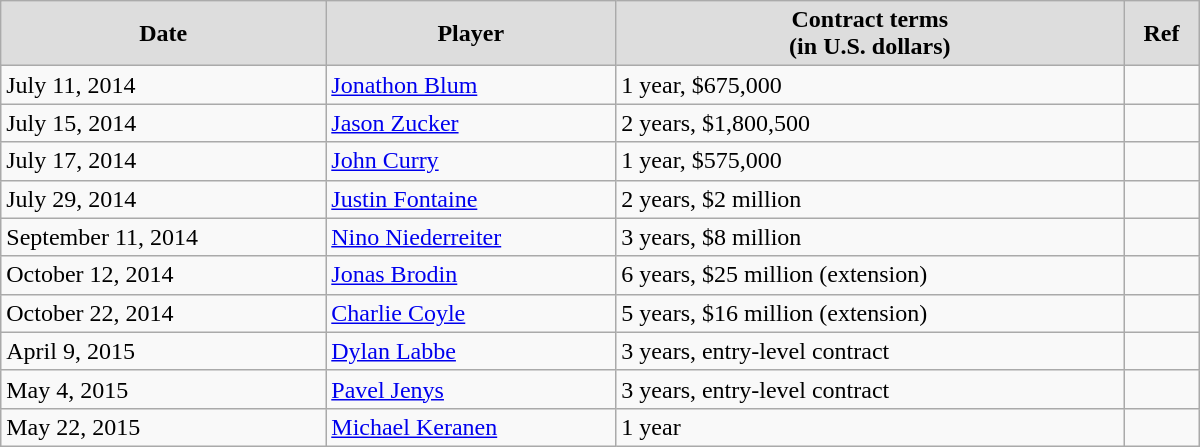<table class="wikitable" style="border-collapse: collapse; width: 50em; padding: 3;">
<tr align="center" bgcolor="#dddddd">
<td><strong>Date</strong></td>
<td><strong>Player</strong></td>
<td><strong>Contract terms</strong><br><strong>(in U.S. dollars)</strong></td>
<td><strong>Ref</strong></td>
</tr>
<tr>
<td>July 11, 2014</td>
<td><a href='#'>Jonathon Blum</a></td>
<td>1 year, $675,000</td>
<td></td>
</tr>
<tr>
<td>July 15, 2014</td>
<td><a href='#'>Jason Zucker</a></td>
<td>2 years, $1,800,500</td>
<td></td>
</tr>
<tr>
<td>July 17, 2014</td>
<td><a href='#'>John Curry</a></td>
<td>1 year, $575,000</td>
<td></td>
</tr>
<tr>
<td>July 29, 2014</td>
<td><a href='#'>Justin Fontaine</a></td>
<td>2 years, $2 million</td>
<td></td>
</tr>
<tr>
<td>September 11, 2014</td>
<td><a href='#'>Nino Niederreiter</a></td>
<td>3 years, $8 million</td>
<td></td>
</tr>
<tr>
<td>October 12, 2014</td>
<td><a href='#'>Jonas Brodin</a></td>
<td>6 years, $25 million (extension)</td>
<td></td>
</tr>
<tr>
<td>October 22, 2014</td>
<td><a href='#'>Charlie Coyle</a></td>
<td>5 years, $16 million (extension)</td>
<td></td>
</tr>
<tr>
<td>April 9, 2015</td>
<td><a href='#'>Dylan Labbe</a></td>
<td>3 years, entry-level contract</td>
<td></td>
</tr>
<tr>
<td>May 4, 2015</td>
<td><a href='#'>Pavel Jenys</a></td>
<td>3 years, entry-level contract</td>
<td></td>
</tr>
<tr>
<td>May 22, 2015</td>
<td><a href='#'>Michael Keranen</a></td>
<td>1 year</td>
<td></td>
</tr>
</table>
